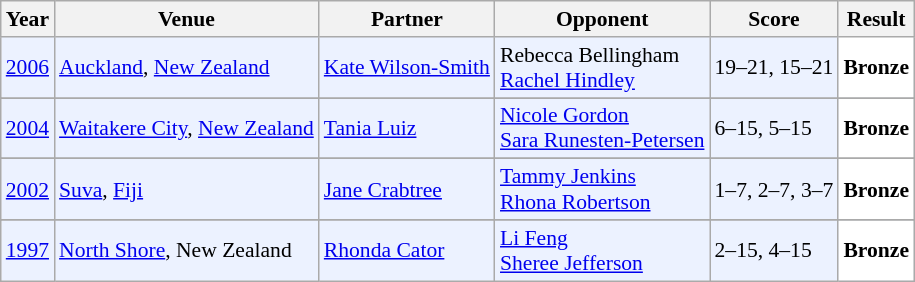<table class="sortable wikitable" style="font-size: 90%;">
<tr>
<th>Year</th>
<th>Venue</th>
<th>Partner</th>
<th>Opponent</th>
<th>Score</th>
<th>Result</th>
</tr>
<tr style="background:#ECF2FF">
<td align="center"><a href='#'>2006</a></td>
<td align="left"><a href='#'>Auckland</a>, <a href='#'>New Zealand</a></td>
<td align="left"> <a href='#'>Kate Wilson-Smith</a></td>
<td align="left"> Rebecca Bellingham <br>  <a href='#'>Rachel Hindley</a></td>
<td align="left">19–21, 15–21</td>
<td style="text-align:left; background:white"> <strong>Bronze</strong></td>
</tr>
<tr>
</tr>
<tr style="background:#ECF2FF">
<td align="center"><a href='#'>2004</a></td>
<td align="left"><a href='#'>Waitakere City</a>, <a href='#'>New Zealand</a></td>
<td align="left"> <a href='#'>Tania Luiz</a></td>
<td align="left"> <a href='#'>Nicole Gordon</a> <br>  <a href='#'>Sara Runesten-Petersen</a></td>
<td align="left">6–15, 5–15</td>
<td style="text-align:left; background:white"> <strong>Bronze</strong></td>
</tr>
<tr>
</tr>
<tr style="background:#ECF2FF">
<td align="center"><a href='#'>2002</a></td>
<td align="left"><a href='#'>Suva</a>, <a href='#'>Fiji</a></td>
<td align="left"> <a href='#'>Jane Crabtree</a></td>
<td align="left"> <a href='#'>Tammy Jenkins</a> <br>  <a href='#'>Rhona Robertson</a></td>
<td align="left">1–7, 2–7, 3–7</td>
<td style="text-align:left; background:white"> <strong>Bronze</strong></td>
</tr>
<tr>
</tr>
<tr style="background:#ECF2FF">
<td align="center"><a href='#'>1997</a></td>
<td align="left"><a href='#'>North Shore</a>, New Zealand</td>
<td align="left"> <a href='#'>Rhonda Cator</a></td>
<td align="left"> <a href='#'>Li Feng</a> <br>  <a href='#'>Sheree Jefferson</a></td>
<td align="left">2–15, 4–15</td>
<td style="text-align:left; background:white"> <strong>Bronze</strong></td>
</tr>
</table>
